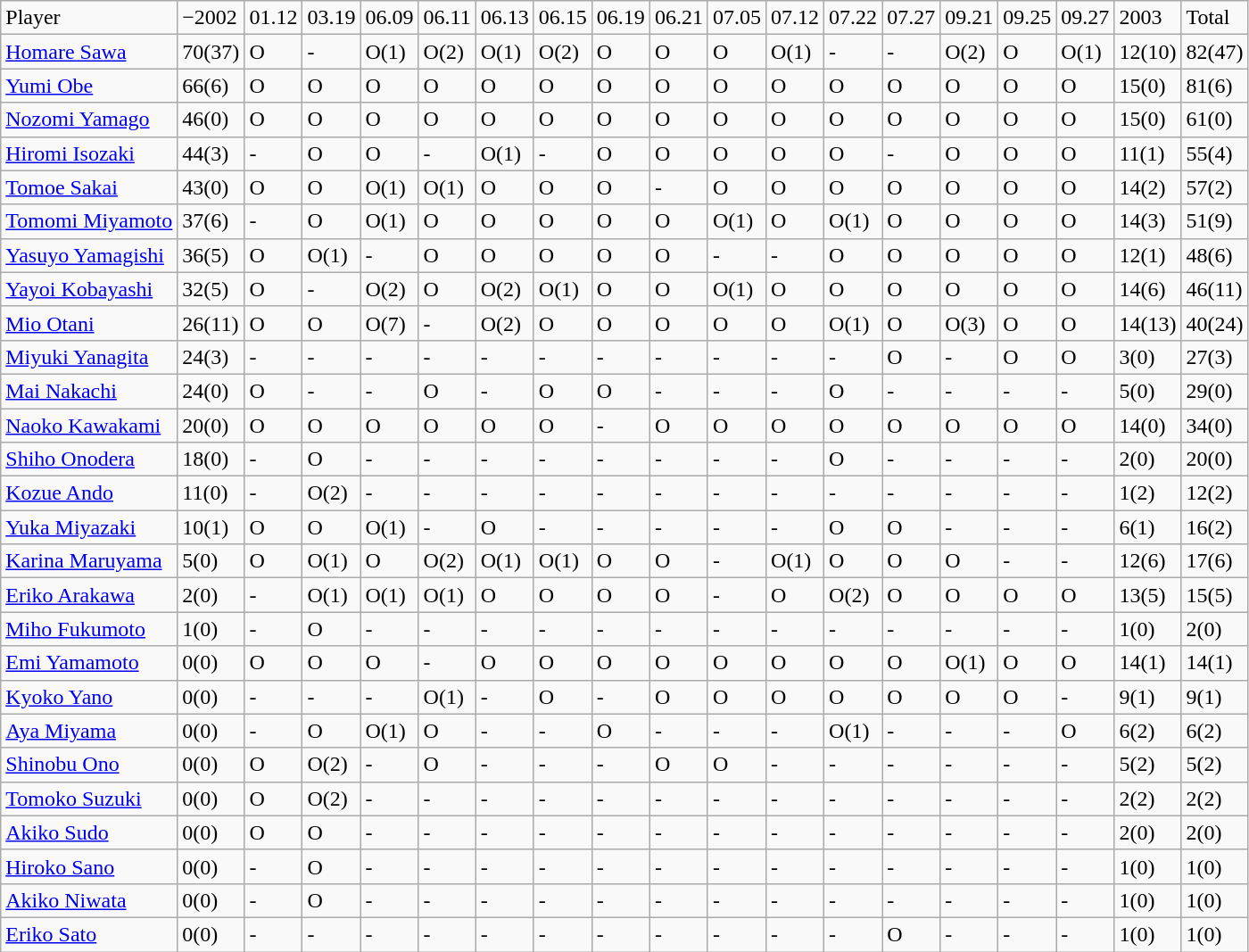<table class="wikitable" style="text-align:left;">
<tr>
<td>Player</td>
<td>−2002</td>
<td>01.12</td>
<td>03.19</td>
<td>06.09</td>
<td>06.11</td>
<td>06.13</td>
<td>06.15</td>
<td>06.19</td>
<td>06.21</td>
<td>07.05</td>
<td>07.12</td>
<td>07.22</td>
<td>07.27</td>
<td>09.21</td>
<td>09.25</td>
<td>09.27</td>
<td>2003</td>
<td>Total</td>
</tr>
<tr>
<td><a href='#'>Homare Sawa</a></td>
<td>70(37)</td>
<td>O</td>
<td>-</td>
<td>O(1)</td>
<td>O(2)</td>
<td>O(1)</td>
<td>O(2)</td>
<td>O</td>
<td>O</td>
<td>O</td>
<td>O(1)</td>
<td>-</td>
<td>-</td>
<td>O(2)</td>
<td>O</td>
<td>O(1)</td>
<td>12(10)</td>
<td>82(47)</td>
</tr>
<tr>
<td><a href='#'>Yumi Obe</a></td>
<td>66(6)</td>
<td>O</td>
<td>O</td>
<td>O</td>
<td>O</td>
<td>O</td>
<td>O</td>
<td>O</td>
<td>O</td>
<td>O</td>
<td>O</td>
<td>O</td>
<td>O</td>
<td>O</td>
<td>O</td>
<td>O</td>
<td>15(0)</td>
<td>81(6)</td>
</tr>
<tr>
<td><a href='#'>Nozomi Yamago</a></td>
<td>46(0)</td>
<td>O</td>
<td>O</td>
<td>O</td>
<td>O</td>
<td>O</td>
<td>O</td>
<td>O</td>
<td>O</td>
<td>O</td>
<td>O</td>
<td>O</td>
<td>O</td>
<td>O</td>
<td>O</td>
<td>O</td>
<td>15(0)</td>
<td>61(0)</td>
</tr>
<tr>
<td><a href='#'>Hiromi Isozaki</a></td>
<td>44(3)</td>
<td>-</td>
<td>O</td>
<td>O</td>
<td>-</td>
<td>O(1)</td>
<td>-</td>
<td>O</td>
<td>O</td>
<td>O</td>
<td>O</td>
<td>O</td>
<td>-</td>
<td>O</td>
<td>O</td>
<td>O</td>
<td>11(1)</td>
<td>55(4)</td>
</tr>
<tr>
<td><a href='#'>Tomoe Sakai</a></td>
<td>43(0)</td>
<td>O</td>
<td>O</td>
<td>O(1)</td>
<td>O(1)</td>
<td>O</td>
<td>O</td>
<td>O</td>
<td>-</td>
<td>O</td>
<td>O</td>
<td>O</td>
<td>O</td>
<td>O</td>
<td>O</td>
<td>O</td>
<td>14(2)</td>
<td>57(2)</td>
</tr>
<tr>
<td><a href='#'>Tomomi Miyamoto</a></td>
<td>37(6)</td>
<td>-</td>
<td>O</td>
<td>O(1)</td>
<td>O</td>
<td>O</td>
<td>O</td>
<td>O</td>
<td>O</td>
<td>O(1)</td>
<td>O</td>
<td>O(1)</td>
<td>O</td>
<td>O</td>
<td>O</td>
<td>O</td>
<td>14(3)</td>
<td>51(9)</td>
</tr>
<tr>
<td><a href='#'>Yasuyo Yamagishi</a></td>
<td>36(5)</td>
<td>O</td>
<td>O(1)</td>
<td>-</td>
<td>O</td>
<td>O</td>
<td>O</td>
<td>O</td>
<td>O</td>
<td>-</td>
<td>-</td>
<td>O</td>
<td>O</td>
<td>O</td>
<td>O</td>
<td>O</td>
<td>12(1)</td>
<td>48(6)</td>
</tr>
<tr>
<td><a href='#'>Yayoi Kobayashi</a></td>
<td>32(5)</td>
<td>O</td>
<td>-</td>
<td>O(2)</td>
<td>O</td>
<td>O(2)</td>
<td>O(1)</td>
<td>O</td>
<td>O</td>
<td>O(1)</td>
<td>O</td>
<td>O</td>
<td>O</td>
<td>O</td>
<td>O</td>
<td>O</td>
<td>14(6)</td>
<td>46(11)</td>
</tr>
<tr>
<td><a href='#'>Mio Otani</a></td>
<td>26(11)</td>
<td>O</td>
<td>O</td>
<td>O(7)</td>
<td>-</td>
<td>O(2)</td>
<td>O</td>
<td>O</td>
<td>O</td>
<td>O</td>
<td>O</td>
<td>O(1)</td>
<td>O</td>
<td>O(3)</td>
<td>O</td>
<td>O</td>
<td>14(13)</td>
<td>40(24)</td>
</tr>
<tr>
<td><a href='#'>Miyuki Yanagita</a></td>
<td>24(3)</td>
<td>-</td>
<td>-</td>
<td>-</td>
<td>-</td>
<td>-</td>
<td>-</td>
<td>-</td>
<td>-</td>
<td>-</td>
<td>-</td>
<td>-</td>
<td>O</td>
<td>-</td>
<td>O</td>
<td>O</td>
<td>3(0)</td>
<td>27(3)</td>
</tr>
<tr>
<td><a href='#'>Mai Nakachi</a></td>
<td>24(0)</td>
<td>O</td>
<td>-</td>
<td>-</td>
<td>O</td>
<td>-</td>
<td>O</td>
<td>O</td>
<td>-</td>
<td>-</td>
<td>-</td>
<td>O</td>
<td>-</td>
<td>-</td>
<td>-</td>
<td>-</td>
<td>5(0)</td>
<td>29(0)</td>
</tr>
<tr>
<td><a href='#'>Naoko Kawakami</a></td>
<td>20(0)</td>
<td>O</td>
<td>O</td>
<td>O</td>
<td>O</td>
<td>O</td>
<td>O</td>
<td>-</td>
<td>O</td>
<td>O</td>
<td>O</td>
<td>O</td>
<td>O</td>
<td>O</td>
<td>O</td>
<td>O</td>
<td>14(0)</td>
<td>34(0)</td>
</tr>
<tr>
<td><a href='#'>Shiho Onodera</a></td>
<td>18(0)</td>
<td>-</td>
<td>O</td>
<td>-</td>
<td>-</td>
<td>-</td>
<td>-</td>
<td>-</td>
<td>-</td>
<td>-</td>
<td>-</td>
<td>O</td>
<td>-</td>
<td>-</td>
<td>-</td>
<td>-</td>
<td>2(0)</td>
<td>20(0)</td>
</tr>
<tr>
<td><a href='#'>Kozue Ando</a></td>
<td>11(0)</td>
<td>-</td>
<td>O(2)</td>
<td>-</td>
<td>-</td>
<td>-</td>
<td>-</td>
<td>-</td>
<td>-</td>
<td>-</td>
<td>-</td>
<td>-</td>
<td>-</td>
<td>-</td>
<td>-</td>
<td>-</td>
<td>1(2)</td>
<td>12(2)</td>
</tr>
<tr>
<td><a href='#'>Yuka Miyazaki</a></td>
<td>10(1)</td>
<td>O</td>
<td>O</td>
<td>O(1)</td>
<td>-</td>
<td>O</td>
<td>-</td>
<td>-</td>
<td>-</td>
<td>-</td>
<td>-</td>
<td>O</td>
<td>O</td>
<td>-</td>
<td>-</td>
<td>-</td>
<td>6(1)</td>
<td>16(2)</td>
</tr>
<tr>
<td><a href='#'>Karina Maruyama</a></td>
<td>5(0)</td>
<td>O</td>
<td>O(1)</td>
<td>O</td>
<td>O(2)</td>
<td>O(1)</td>
<td>O(1)</td>
<td>O</td>
<td>O</td>
<td>-</td>
<td>O(1)</td>
<td>O</td>
<td>O</td>
<td>O</td>
<td>-</td>
<td>-</td>
<td>12(6)</td>
<td>17(6)</td>
</tr>
<tr>
<td><a href='#'>Eriko Arakawa</a></td>
<td>2(0)</td>
<td>-</td>
<td>O(1)</td>
<td>O(1)</td>
<td>O(1)</td>
<td>O</td>
<td>O</td>
<td>O</td>
<td>O</td>
<td>-</td>
<td>O</td>
<td>O(2)</td>
<td>O</td>
<td>O</td>
<td>O</td>
<td>O</td>
<td>13(5)</td>
<td>15(5)</td>
</tr>
<tr>
<td><a href='#'>Miho Fukumoto</a></td>
<td>1(0)</td>
<td>-</td>
<td>O</td>
<td>-</td>
<td>-</td>
<td>-</td>
<td>-</td>
<td>-</td>
<td>-</td>
<td>-</td>
<td>-</td>
<td>-</td>
<td>-</td>
<td>-</td>
<td>-</td>
<td>-</td>
<td>1(0)</td>
<td>2(0)</td>
</tr>
<tr>
<td><a href='#'>Emi Yamamoto</a></td>
<td>0(0)</td>
<td>O</td>
<td>O</td>
<td>O</td>
<td>-</td>
<td>O</td>
<td>O</td>
<td>O</td>
<td>O</td>
<td>O</td>
<td>O</td>
<td>O</td>
<td>O</td>
<td>O(1)</td>
<td>O</td>
<td>O</td>
<td>14(1)</td>
<td>14(1)</td>
</tr>
<tr>
<td><a href='#'>Kyoko Yano</a></td>
<td>0(0)</td>
<td>-</td>
<td>-</td>
<td>-</td>
<td>O(1)</td>
<td>-</td>
<td>O</td>
<td>-</td>
<td>O</td>
<td>O</td>
<td>O</td>
<td>O</td>
<td>O</td>
<td>O</td>
<td>O</td>
<td>-</td>
<td>9(1)</td>
<td>9(1)</td>
</tr>
<tr>
<td><a href='#'>Aya Miyama</a></td>
<td>0(0)</td>
<td>-</td>
<td>O</td>
<td>O(1)</td>
<td>O</td>
<td>-</td>
<td>-</td>
<td>O</td>
<td>-</td>
<td>-</td>
<td>-</td>
<td>O(1)</td>
<td>-</td>
<td>-</td>
<td>-</td>
<td>O</td>
<td>6(2)</td>
<td>6(2)</td>
</tr>
<tr>
<td><a href='#'>Shinobu Ono</a></td>
<td>0(0)</td>
<td>O</td>
<td>O(2)</td>
<td>-</td>
<td>O</td>
<td>-</td>
<td>-</td>
<td>-</td>
<td>O</td>
<td>O</td>
<td>-</td>
<td>-</td>
<td>-</td>
<td>-</td>
<td>-</td>
<td>-</td>
<td>5(2)</td>
<td>5(2)</td>
</tr>
<tr>
<td><a href='#'>Tomoko Suzuki</a></td>
<td>0(0)</td>
<td>O</td>
<td>O(2)</td>
<td>-</td>
<td>-</td>
<td>-</td>
<td>-</td>
<td>-</td>
<td>-</td>
<td>-</td>
<td>-</td>
<td>-</td>
<td>-</td>
<td>-</td>
<td>-</td>
<td>-</td>
<td>2(2)</td>
<td>2(2)</td>
</tr>
<tr>
<td><a href='#'>Akiko Sudo</a></td>
<td>0(0)</td>
<td>O</td>
<td>O</td>
<td>-</td>
<td>-</td>
<td>-</td>
<td>-</td>
<td>-</td>
<td>-</td>
<td>-</td>
<td>-</td>
<td>-</td>
<td>-</td>
<td>-</td>
<td>-</td>
<td>-</td>
<td>2(0)</td>
<td>2(0)</td>
</tr>
<tr>
<td><a href='#'>Hiroko Sano</a></td>
<td>0(0)</td>
<td>-</td>
<td>O</td>
<td>-</td>
<td>-</td>
<td>-</td>
<td>-</td>
<td>-</td>
<td>-</td>
<td>-</td>
<td>-</td>
<td>-</td>
<td>-</td>
<td>-</td>
<td>-</td>
<td>-</td>
<td>1(0)</td>
<td>1(0)</td>
</tr>
<tr>
<td><a href='#'>Akiko Niwata</a></td>
<td>0(0)</td>
<td>-</td>
<td>O</td>
<td>-</td>
<td>-</td>
<td>-</td>
<td>-</td>
<td>-</td>
<td>-</td>
<td>-</td>
<td>-</td>
<td>-</td>
<td>-</td>
<td>-</td>
<td>-</td>
<td>-</td>
<td>1(0)</td>
<td>1(0)</td>
</tr>
<tr>
<td><a href='#'>Eriko Sato</a></td>
<td>0(0)</td>
<td>-</td>
<td>-</td>
<td>-</td>
<td>-</td>
<td>-</td>
<td>-</td>
<td>-</td>
<td>-</td>
<td>-</td>
<td>-</td>
<td>-</td>
<td>O</td>
<td>-</td>
<td>-</td>
<td>-</td>
<td>1(0)</td>
<td>1(0)</td>
</tr>
</table>
